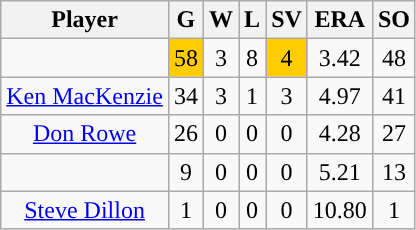<table class="wikitable sortable">
<tr>
<th>Player</th>
<th>G</th>
<th>W</th>
<th>L</th>
<th>SV</th>
<th>ERA</th>
<th>SO</th>
</tr>
<tr align="center">
<td></td>
<td style="background:#fc0;">58</td>
<td>3</td>
<td>8</td>
<td style="background:#fc0;">4</td>
<td>3.42</td>
<td>48</td>
</tr>
<tr align="center">
<td><a href='#'>Ken MacKenzie</a></td>
<td>34</td>
<td>3</td>
<td>1</td>
<td>3</td>
<td>4.97</td>
<td>41</td>
</tr>
<tr align="center">
<td><a href='#'>Don Rowe</a></td>
<td>26</td>
<td>0</td>
<td>0</td>
<td>0</td>
<td>4.28</td>
<td>27</td>
</tr>
<tr align="center">
<td></td>
<td>9</td>
<td>0</td>
<td>0</td>
<td>0</td>
<td>5.21</td>
<td>13</td>
</tr>
<tr align="center">
<td><a href='#'>Steve Dillon</a></td>
<td>1</td>
<td>0</td>
<td>0</td>
<td>0</td>
<td>10.80</td>
<td>1</td>
</tr>
</table>
